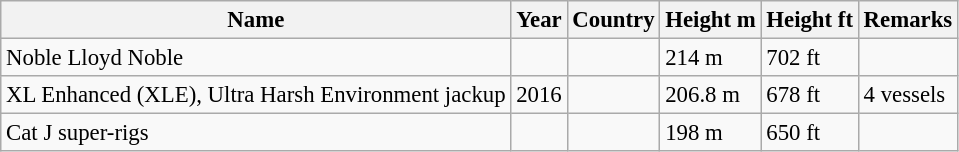<table class="wikitable sortable" style="font-size:95%;">
<tr>
<th>Name</th>
<th>Year</th>
<th>Country</th>
<th>Height m</th>
<th>Height ft</th>
<th>Remarks</th>
</tr>
<tr>
<td>Noble Lloyd Noble</td>
<td></td>
<td></td>
<td>214 m</td>
<td>702 ft</td>
<td></td>
</tr>
<tr>
<td>XL Enhanced (XLE), Ultra Harsh Environment jackup</td>
<td>2016</td>
<td></td>
<td>206.8 m</td>
<td>678 ft</td>
<td>4 vessels</td>
</tr>
<tr>
<td>Cat J super-rigs</td>
<td></td>
<td></td>
<td>198 m</td>
<td>650 ft</td>
<td></td>
</tr>
</table>
